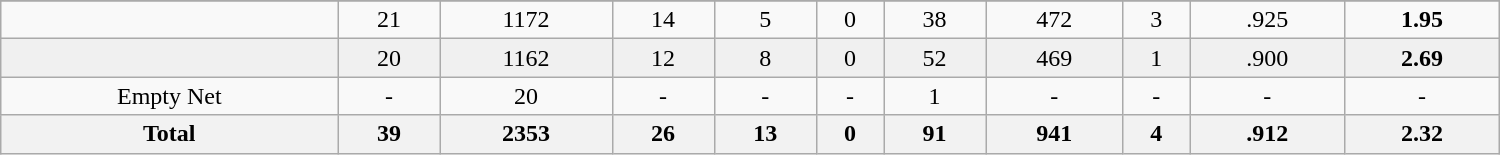<table class="wikitable sortable" width ="1000">
<tr align="center">
</tr>
<tr align="center" bgcolor="">
<td></td>
<td>21</td>
<td>1172</td>
<td>14</td>
<td>5</td>
<td>0</td>
<td>38</td>
<td>472</td>
<td>3</td>
<td>.925</td>
<td><strong>1.95</strong></td>
</tr>
<tr align="center" bgcolor="f0f0f0">
<td></td>
<td>20</td>
<td>1162</td>
<td>12</td>
<td>8</td>
<td>0</td>
<td>52</td>
<td>469</td>
<td>1</td>
<td>.900</td>
<td><strong>2.69</strong></td>
</tr>
<tr align="center" bgcolor="">
<td>Empty Net</td>
<td>-</td>
<td>20</td>
<td>-</td>
<td>-</td>
<td>-</td>
<td>1</td>
<td>-</td>
<td>-</td>
<td>-</td>
<td>-</td>
</tr>
<tr>
<th>Total</th>
<th>39</th>
<th>2353</th>
<th>26</th>
<th>13</th>
<th>0</th>
<th>91</th>
<th>941</th>
<th>4</th>
<th>.912</th>
<th>2.32</th>
</tr>
</table>
